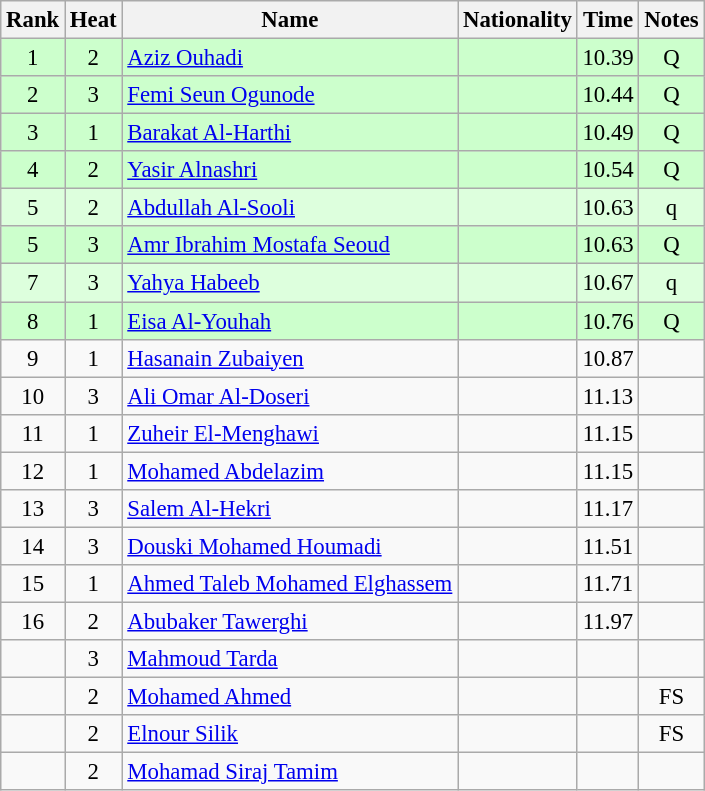<table class="wikitable sortable" style="text-align:center;font-size:95%">
<tr>
<th>Rank</th>
<th>Heat</th>
<th>Name</th>
<th>Nationality</th>
<th>Time</th>
<th>Notes</th>
</tr>
<tr bgcolor=ccffcc>
<td>1</td>
<td>2</td>
<td align=left><a href='#'>Aziz Ouhadi</a></td>
<td align=left></td>
<td>10.39</td>
<td>Q</td>
</tr>
<tr bgcolor=ccffcc>
<td>2</td>
<td>3</td>
<td align=left><a href='#'>Femi Seun Ogunode</a></td>
<td align=left></td>
<td>10.44</td>
<td>Q</td>
</tr>
<tr bgcolor=ccffcc>
<td>3</td>
<td>1</td>
<td align=left><a href='#'>Barakat Al-Harthi</a></td>
<td align=left></td>
<td>10.49</td>
<td>Q</td>
</tr>
<tr bgcolor=ccffcc>
<td>4</td>
<td>2</td>
<td align=left><a href='#'>Yasir Alnashri</a></td>
<td align=left></td>
<td>10.54</td>
<td>Q</td>
</tr>
<tr bgcolor=ddffdd>
<td>5</td>
<td>2</td>
<td align=left><a href='#'>Abdullah Al-Sooli</a></td>
<td align=left></td>
<td>10.63</td>
<td>q</td>
</tr>
<tr bgcolor=ccffcc>
<td>5</td>
<td>3</td>
<td align=left><a href='#'>Amr Ibrahim Mostafa Seoud</a></td>
<td align=left></td>
<td>10.63</td>
<td>Q</td>
</tr>
<tr bgcolor=ddffdd>
<td>7</td>
<td>3</td>
<td align=left><a href='#'>Yahya Habeeb</a></td>
<td align=left></td>
<td>10.67</td>
<td>q</td>
</tr>
<tr bgcolor=ccffcc>
<td>8</td>
<td>1</td>
<td align=left><a href='#'>Eisa Al-Youhah</a></td>
<td align=left></td>
<td>10.76</td>
<td>Q</td>
</tr>
<tr>
<td>9</td>
<td>1</td>
<td align=left><a href='#'>Hasanain Zubaiyen</a></td>
<td align=left></td>
<td>10.87</td>
<td></td>
</tr>
<tr>
<td>10</td>
<td>3</td>
<td align=left><a href='#'>Ali Omar Al-Doseri</a></td>
<td align=left></td>
<td>11.13</td>
<td></td>
</tr>
<tr>
<td>11</td>
<td>1</td>
<td align=left><a href='#'>Zuheir El-Menghawi</a></td>
<td align=left></td>
<td>11.15</td>
<td></td>
</tr>
<tr>
<td>12</td>
<td>1</td>
<td align=left><a href='#'>Mohamed Abdelazim</a></td>
<td align=left></td>
<td>11.15</td>
<td></td>
</tr>
<tr>
<td>13</td>
<td>3</td>
<td align=left><a href='#'>Salem Al-Hekri</a></td>
<td align=left></td>
<td>11.17</td>
<td></td>
</tr>
<tr>
<td>14</td>
<td>3</td>
<td align=left><a href='#'>Douski Mohamed Houmadi</a></td>
<td align=left></td>
<td>11.51</td>
<td></td>
</tr>
<tr>
<td>15</td>
<td>1</td>
<td align=left><a href='#'>Ahmed Taleb Mohamed Elghassem</a></td>
<td align=left></td>
<td>11.71</td>
<td></td>
</tr>
<tr>
<td>16</td>
<td>2</td>
<td align=left><a href='#'>Abubaker Tawerghi</a></td>
<td align=left></td>
<td>11.97</td>
<td></td>
</tr>
<tr>
<td></td>
<td>3</td>
<td align=left><a href='#'>Mahmoud Tarda</a></td>
<td align=left></td>
<td></td>
<td></td>
</tr>
<tr>
<td></td>
<td>2</td>
<td align=left><a href='#'>Mohamed Ahmed</a></td>
<td align=left></td>
<td></td>
<td>FS</td>
</tr>
<tr>
<td></td>
<td>2</td>
<td align=left><a href='#'>Elnour Silik</a></td>
<td align=left></td>
<td></td>
<td>FS</td>
</tr>
<tr>
<td></td>
<td>2</td>
<td align=left><a href='#'>Mohamad Siraj Tamim</a></td>
<td align=left></td>
<td></td>
<td></td>
</tr>
</table>
